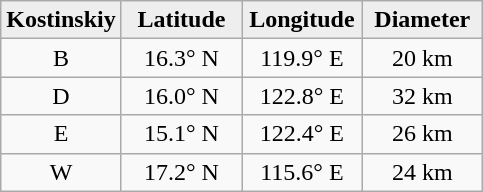<table class="wikitable">
<tr>
<th width="25%" style="background:#eeeeee;">Kostinskiy</th>
<th width="25%" style="background:#eeeeee;">Latitude</th>
<th width="25%" style="background:#eeeeee;">Longitude</th>
<th width="25%" style="background:#eeeeee;">Diameter</th>
</tr>
<tr>
<td align="center">B</td>
<td align="center">16.3° N</td>
<td align="center">119.9° E</td>
<td align="center">20 km</td>
</tr>
<tr>
<td align="center">D</td>
<td align="center">16.0° N</td>
<td align="center">122.8° E</td>
<td align="center">32 km</td>
</tr>
<tr>
<td align="center">E</td>
<td align="center">15.1° N</td>
<td align="center">122.4° E</td>
<td align="center">26 km</td>
</tr>
<tr>
<td align="center">W</td>
<td align="center">17.2° N</td>
<td align="center">115.6° E</td>
<td align="center">24 km</td>
</tr>
</table>
